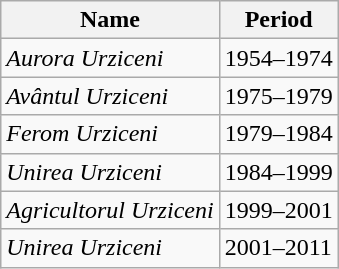<table class="wikitable" style="text-align: left">
<tr>
<th>Name</th>
<th>Period</th>
</tr>
<tr>
<td align=left><em>Aurora Urziceni</em></td>
<td>1954–1974</td>
</tr>
<tr>
<td align=left><em>Avântul Urziceni</em></td>
<td>1975–1979</td>
</tr>
<tr>
<td align=left><em>Ferom Urziceni</em></td>
<td>1979–1984</td>
</tr>
<tr>
<td align=left><em>Unirea Urziceni</em></td>
<td>1984–1999</td>
</tr>
<tr>
<td align=left><em>Agricultorul Urziceni</em></td>
<td>1999–2001</td>
</tr>
<tr>
<td align=left><em>Unirea Urziceni</em></td>
<td>2001–2011</td>
</tr>
</table>
